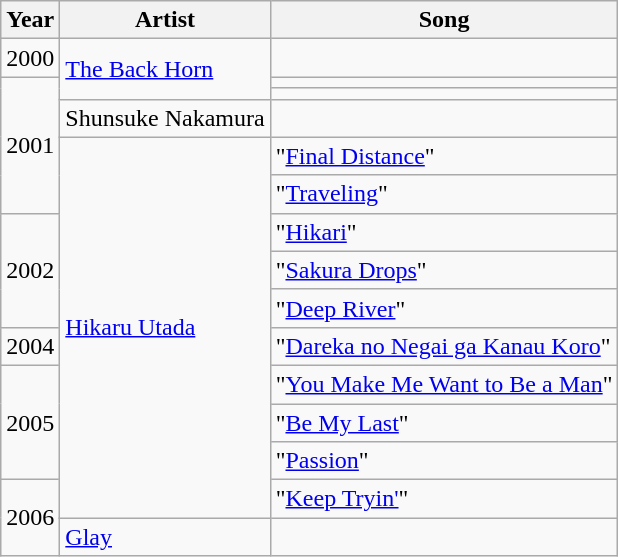<table class=wikitable border="1">
<tr align=center>
<th>Year</th>
<th>Artist</th>
<th>Song</th>
</tr>
<tr align=left>
<td>2000</td>
<td rowspan="3"><a href='#'>The Back Horn</a></td>
<td></td>
</tr>
<tr align=left>
<td rowspan="5">2001</td>
<td></td>
</tr>
<tr align=left>
<td></td>
</tr>
<tr align=left>
<td rowspan="1">Shunsuke Nakamura</td>
<td></td>
</tr>
<tr align=left>
<td rowspan="10"><a href='#'>Hikaru Utada</a></td>
<td>"<a href='#'>Final Distance</a>"</td>
</tr>
<tr align=left>
<td>"<a href='#'>Traveling</a>"</td>
</tr>
<tr align=left>
<td rowspan="3">2002</td>
<td>"<a href='#'>Hikari</a>"</td>
</tr>
<tr align=left>
<td>"<a href='#'>Sakura Drops</a>"</td>
</tr>
<tr align=left>
<td>"<a href='#'>Deep River</a>"</td>
</tr>
<tr align=left>
<td>2004</td>
<td>"<a href='#'>Dareka no Negai ga Kanau Koro</a>"</td>
</tr>
<tr align=left>
<td rowspan="3">2005</td>
<td>"<a href='#'>You Make Me Want to Be a Man</a>"</td>
</tr>
<tr align=left>
<td>"<a href='#'>Be My Last</a>"</td>
</tr>
<tr align=left>
<td>"<a href='#'>Passion</a>"</td>
</tr>
<tr align=left>
<td rowspan="2">2006</td>
<td>"<a href='#'>Keep Tryin'</a>"</td>
</tr>
<tr align=left>
<td><a href='#'>Glay</a></td>
<td></td>
</tr>
</table>
